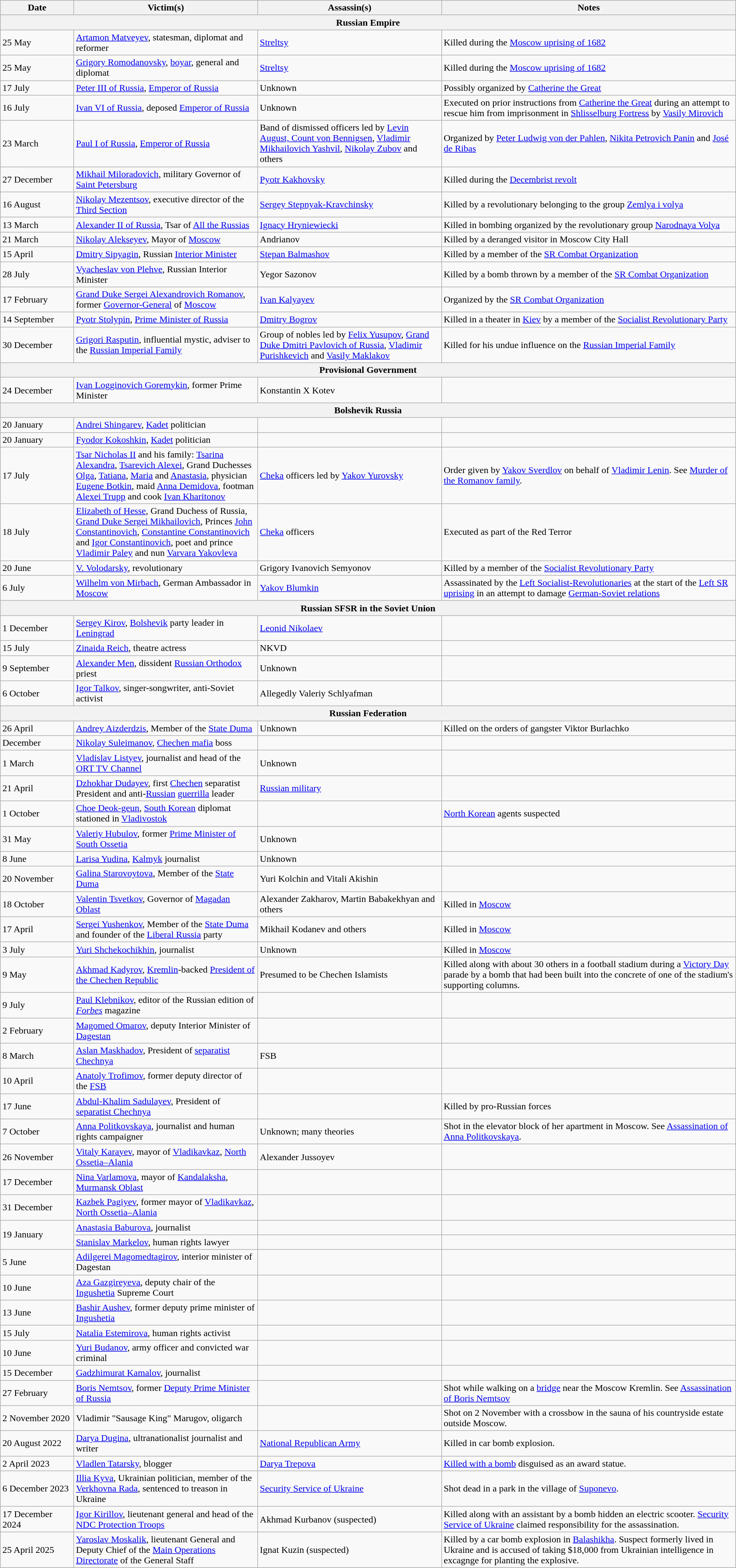<table class="wikitable sortable" style="width:100%">
<tr>
<th style="width:10%">Date</th>
<th style="width:25%">Victim(s)</th>
<th style="width:25%">Assassin(s)</th>
<th style="width:40%">Notes</th>
</tr>
<tr>
<th colspan=4>Russian Empire</th>
</tr>
<tr>
<td>25 May </td>
<td><a href='#'>Artamon Matveyev</a>, statesman, diplomat and reformer</td>
<td><a href='#'>Streltsy</a></td>
<td>Killed during the <a href='#'>Moscow uprising of 1682</a></td>
</tr>
<tr>
<td>25 May<br></td>
<td><a href='#'>Grigory Romodanovsky</a>, <a href='#'>boyar</a>, general and diplomat</td>
<td><a href='#'>Streltsy</a></td>
<td>Killed during the <a href='#'>Moscow uprising of 1682</a></td>
</tr>
<tr>
<td>17 July </td>
<td><a href='#'>Peter III of Russia</a>, <a href='#'>Emperor of Russia</a></td>
<td>Unknown</td>
<td>Possibly organized by <a href='#'>Catherine the Great</a></td>
</tr>
<tr>
<td>16 July </td>
<td><a href='#'>Ivan VI of Russia</a>, deposed <a href='#'>Emperor of Russia</a></td>
<td>Unknown</td>
<td>Executed on prior instructions from <a href='#'>Catherine the Great</a> during an attempt to rescue him from imprisonment in <a href='#'>Shlisselburg Fortress</a> by <a href='#'>Vasily Mirovich</a></td>
</tr>
<tr>
<td>23 March </td>
<td><a href='#'>Paul I of Russia</a>, <a href='#'>Emperor of Russia</a></td>
<td>Band of dismissed officers led by <a href='#'>Levin August, Count von Bennigsen</a>, <a href='#'>Vladimir Mikhailovich Yashvil</a>, <a href='#'>Nikolay Zubov</a> and others</td>
<td>Organized by <a href='#'>Peter Ludwig von der Pahlen</a>, <a href='#'>Nikita Petrovich Panin</a> and <a href='#'>José de Ribas</a></td>
</tr>
<tr>
<td>27 December </td>
<td><a href='#'>Mikhail Miloradovich</a>, military Governor of <a href='#'>Saint Petersburg</a></td>
<td><a href='#'>Pyotr Kakhovsky</a></td>
<td>Killed during the <a href='#'>Decembrist revolt</a></td>
</tr>
<tr>
<td>16 August </td>
<td><a href='#'>Nikolay Mezentsov</a>, executive director of the <a href='#'>Third Section</a></td>
<td><a href='#'>Sergey Stepnyak-Kravchinsky</a></td>
<td>Killed by a revolutionary belonging to the group <a href='#'>Zemlya i volya</a></td>
</tr>
<tr>
<td>13 March </td>
<td><a href='#'>Alexander II of Russia</a>, Tsar of <a href='#'>All the Russias</a></td>
<td><a href='#'>Ignacy Hryniewiecki</a></td>
<td>Killed in bombing organized by the revolutionary group <a href='#'>Narodnaya Volya</a></td>
</tr>
<tr>
<td>21 March </td>
<td><a href='#'>Nikolay Alekseyev</a>, Mayor of <a href='#'>Moscow</a></td>
<td>Andrianov</td>
<td>Killed by a deranged visitor in Moscow City Hall</td>
</tr>
<tr>
<td>15 April </td>
<td><a href='#'>Dmitry Sipyagin</a>, Russian <a href='#'>Interior Minister</a></td>
<td><a href='#'>Stepan Balmashov</a></td>
<td>Killed by a member of the <a href='#'>SR Combat Organization</a></td>
</tr>
<tr>
<td>28 July </td>
<td><a href='#'>Vyacheslav von Plehve</a>, Russian Interior Minister</td>
<td>Yegor Sazonov</td>
<td>Killed by a bomb thrown by a member of the <a href='#'>SR Combat Organization</a></td>
</tr>
<tr>
<td>17 February </td>
<td><a href='#'>Grand Duke Sergei Alexandrovich Romanov</a>, former <a href='#'>Governor-General</a> of <a href='#'>Moscow</a></td>
<td><a href='#'>Ivan Kalyayev</a></td>
<td>Organized by the <a href='#'>SR Combat Organization</a></td>
</tr>
<tr>
<td>14 September </td>
<td><a href='#'>Pyotr Stolypin</a>, <a href='#'>Prime Minister of Russia</a></td>
<td><a href='#'>Dmitry Bogrov</a></td>
<td>Killed in a theater in <a href='#'>Kiev</a> by a member of the <a href='#'>Socialist Revolutionary Party</a></td>
</tr>
<tr>
<td>30 December </td>
<td><a href='#'>Grigori Rasputin</a>, influential mystic, adviser to the <a href='#'>Russian Imperial Family</a></td>
<td>Group of nobles led by <a href='#'>Felix Yusupov</a>, <a href='#'>Grand Duke Dmitri Pavlovich of Russia</a>, <a href='#'>Vladimir Purishkevich</a> and <a href='#'>Vasily Maklakov</a></td>
<td>Killed for his undue influence on the <a href='#'>Russian Imperial Family</a></td>
</tr>
<tr>
<th colspan=4>Provisional Government</th>
</tr>
<tr>
<td>24 December </td>
<td><a href='#'>Ivan Logginovich Goremykin</a>, former Prime Minister</td>
<td>Konstantin X Kotev</td>
<td></td>
</tr>
<tr>
<th colspan=4>Bolshevik Russia</th>
</tr>
<tr>
<td>20 January </td>
<td><a href='#'>Andrei Shingarev</a>, <a href='#'>Kadet</a> politician</td>
<td></td>
<td></td>
</tr>
<tr>
<td>20 January </td>
<td><a href='#'>Fyodor Kokoshkin</a>, <a href='#'>Kadet</a> politician</td>
<td></td>
<td></td>
</tr>
<tr>
<td>17 July </td>
<td><a href='#'>Tsar Nicholas II</a> and his family: <a href='#'>Tsarina Alexandra</a>, <a href='#'>Tsarevich Alexei</a>, Grand Duchesses <a href='#'>Olga</a>, <a href='#'>Tatiana</a>, <a href='#'>Maria</a> and <a href='#'>Anastasia</a>, physician <a href='#'>Eugene Botkin</a>, maid <a href='#'>Anna Demidova</a>, footman <a href='#'>Alexei Trupp</a> and cook <a href='#'>Ivan Kharitonov</a></td>
<td><a href='#'>Cheka</a> officers led by <a href='#'>Yakov Yurovsky</a></td>
<td>Order given by <a href='#'>Yakov Sverdlov</a> on behalf of <a href='#'>Vladimir Lenin</a>. See <a href='#'>Murder of the Romanov family</a>.</td>
</tr>
<tr>
<td>18 July </td>
<td><a href='#'>Elizabeth of Hesse</a>, Grand Duchess of Russia, <a href='#'>Grand Duke Sergei Mikhailovich</a>, Princes <a href='#'>John Constantinovich</a>, <a href='#'>Constantine Constantinovich</a> and <a href='#'>Igor Constantinovich</a>, poet and prince <a href='#'>Vladimir Paley</a> and nun <a href='#'>Varvara Yakovleva</a></td>
<td><a href='#'>Cheka</a> officers</td>
<td>Executed as part of the Red Terror</td>
</tr>
<tr>
<td>20 June </td>
<td><a href='#'>V. Volodarsky</a>, revolutionary</td>
<td>Grigory Ivanovich Semyonov</td>
<td>Killed by a member of the <a href='#'>Socialist Revolutionary Party</a></td>
</tr>
<tr>
<td>6 July </td>
<td><a href='#'>Wilhelm von Mirbach</a>, German Ambassador in <a href='#'>Moscow</a></td>
<td><a href='#'>Yakov Blumkin</a></td>
<td>Assassinated by the <a href='#'>Left Socialist-Revolutionaries</a> at the start of the <a href='#'>Left SR uprising</a> in an attempt to damage <a href='#'>German-Soviet relations</a></td>
</tr>
<tr>
<th colspan="4">Russian SFSR in the Soviet Union</th>
</tr>
<tr>
<td>1 December   </td>
<td><a href='#'>Sergey Kirov</a>, <a href='#'>Bolshevik</a> party leader in <a href='#'>Leningrad</a></td>
<td><a href='#'>Leonid Nikolaev</a></td>
<td></td>
</tr>
<tr>
<td>15 July </td>
<td><a href='#'>Zinaida Reich</a>, theatre actress</td>
<td>NKVD</td>
<td></td>
</tr>
<tr>
<td>9 September </td>
<td><a href='#'>Alexander Men</a>, dissident <a href='#'>Russian Orthodox</a> priest</td>
<td>Unknown</td>
<td></td>
</tr>
<tr>
<td>6 October </td>
<td><a href='#'>Igor Talkov</a>, singer-songwriter, anti-Soviet activist</td>
<td>Allegedly Valeriy Schlyafman</td>
<td></td>
</tr>
<tr>
<th colspan=4>Russian Federation</th>
</tr>
<tr>
<td>26 April </td>
<td><a href='#'>Andrey Aizderdzis</a>, Member of the <a href='#'>State Duma</a></td>
<td>Unknown</td>
<td>Killed on the orders of gangster Viktor Burlachko</td>
</tr>
<tr>
<td>December </td>
<td><a href='#'>Nikolay Suleimanov</a>, <a href='#'>Chechen mafia</a> boss</td>
<td></td>
<td></td>
</tr>
<tr>
<td>1 March </td>
<td><a href='#'>Vladislav Listyev</a>, journalist and head of the <a href='#'>ORT TV Channel</a></td>
<td>Unknown</td>
<td></td>
</tr>
<tr>
<td>21 April </td>
<td><a href='#'>Dzhokhar Dudayev</a>, first <a href='#'>Chechen</a> separatist President and anti-<a href='#'>Russian</a> <a href='#'>guerrilla</a> leader</td>
<td><a href='#'>Russian military</a></td>
<td></td>
</tr>
<tr>
<td>1 October </td>
<td><a href='#'>Choe Deok-geun</a>, <a href='#'>South Korean</a> diplomat stationed in <a href='#'>Vladivostok</a></td>
<td></td>
<td><a href='#'>North Korean</a> agents suspected</td>
</tr>
<tr>
<td>31 May </td>
<td><a href='#'>Valeriy Hubulov</a>, former <a href='#'>Prime Minister of South Ossetia</a></td>
<td>Unknown</td>
<td></td>
</tr>
<tr>
<td>8 June </td>
<td><a href='#'>Larisa Yudina</a>, <a href='#'>Kalmyk</a> journalist</td>
<td>Unknown</td>
<td></td>
</tr>
<tr>
<td>20 November </td>
<td><a href='#'>Galina Starovoytova</a>, Member of the <a href='#'>State Duma</a></td>
<td>Yuri Kolchin and Vitali Akishin</td>
<td></td>
</tr>
<tr>
<td>18 October </td>
<td><a href='#'>Valentin Tsvetkov</a>, Governor of <a href='#'>Magadan Oblast</a></td>
<td>Alexander Zakharov, Martin Babakekhyan and others</td>
<td>Killed in <a href='#'>Moscow</a></td>
</tr>
<tr>
<td>17 April </td>
<td><a href='#'>Sergei Yushenkov</a>, Member of the <a href='#'>State Duma</a> and founder of the <a href='#'>Liberal Russia</a> party</td>
<td>Mikhail Kodanev and others</td>
<td>Killed in <a href='#'>Moscow</a></td>
</tr>
<tr>
<td>3 July </td>
<td><a href='#'>Yuri Shchekochikhin</a>, journalist</td>
<td>Unknown</td>
<td>Killed in <a href='#'>Moscow</a></td>
</tr>
<tr>
<td>9 May </td>
<td><a href='#'>Akhmad Kadyrov</a>, <a href='#'>Kremlin</a>-backed <a href='#'>President of the Chechen Republic</a></td>
<td>Presumed to be Chechen Islamists</td>
<td>Killed along with about 30 others in a football stadium during a <a href='#'>Victory Day</a> parade by a bomb that had been built into the concrete of one of the stadium's supporting columns.</td>
</tr>
<tr>
<td>9 July </td>
<td><a href='#'>Paul Klebnikov</a>, editor of the Russian edition of <em><a href='#'>Forbes</a></em> magazine</td>
<td></td>
<td></td>
</tr>
<tr>
<td>2 February </td>
<td><a href='#'>Magomed Omarov</a>, deputy Interior Minister of <a href='#'>Dagestan</a></td>
<td></td>
<td></td>
</tr>
<tr>
<td>8 March </td>
<td><a href='#'>Aslan Maskhadov</a>, President of <a href='#'>separatist Chechnya</a></td>
<td>FSB</td>
<td></td>
</tr>
<tr>
<td>10 April </td>
<td><a href='#'>Anatoly Trofimov</a>, former deputy director of the <a href='#'>FSB</a></td>
<td></td>
<td></td>
</tr>
<tr>
<td>17 June </td>
<td><a href='#'>Abdul-Khalim Sadulayev</a>, President of <a href='#'>separatist Chechnya</a></td>
<td></td>
<td>Killed by pro-Russian forces</td>
</tr>
<tr>
<td>7 October </td>
<td><a href='#'>Anna Politkovskaya</a>, journalist and human rights campaigner</td>
<td>Unknown; many theories</td>
<td>Shot in the elevator block of her apartment in Moscow. See <a href='#'>Assassination of Anna Politkovskaya</a>.</td>
</tr>
<tr>
<td>26 November </td>
<td><a href='#'>Vitaly Karayev</a>, mayor of <a href='#'>Vladikavkaz</a>, <a href='#'>North Ossetia–Alania</a></td>
<td>Alexander Jussoyev</td>
<td></td>
</tr>
<tr>
<td>17 December </td>
<td><a href='#'>Nina Varlamova</a>, mayor of <a href='#'>Kandalaksha</a>, <a href='#'>Murmansk Oblast</a></td>
<td></td>
<td></td>
</tr>
<tr>
<td>31 December </td>
<td><a href='#'>Kazbek Pagiyev</a>, former mayor of <a href='#'>Vladikavkaz</a>, <a href='#'>North Ossetia–Alania</a></td>
<td></td>
<td></td>
</tr>
<tr>
<td rowspan="2">19 January </td>
<td><a href='#'>Anastasia Baburova</a>, journalist</td>
<td></td>
<td></td>
</tr>
<tr>
<td><a href='#'>Stanislav Markelov</a>, human rights lawyer</td>
<td></td>
<td></td>
</tr>
<tr>
<td>5 June </td>
<td><a href='#'>Adilgerei Magomedtagirov</a>, interior minister of Dagestan</td>
<td></td>
<td></td>
</tr>
<tr>
<td>10 June </td>
<td><a href='#'>Aza Gazgireyeva</a>, deputy chair of the <a href='#'>Ingushetia</a> Supreme Court</td>
<td></td>
<td></td>
</tr>
<tr>
<td>13 June </td>
<td><a href='#'>Bashir Aushev</a>, former deputy prime minister of <a href='#'>Ingushetia</a></td>
<td></td>
<td></td>
</tr>
<tr>
<td>15 July </td>
<td><a href='#'>Natalia Estemirova</a>, human rights activist</td>
<td></td>
<td></td>
</tr>
<tr>
<td>10 June </td>
<td><a href='#'>Yuri Budanov</a>, army officer and convicted war criminal</td>
<td></td>
<td></td>
</tr>
<tr>
<td>15 December </td>
<td><a href='#'>Gadzhimurat Kamalov</a>, journalist</td>
<td></td>
<td></td>
</tr>
<tr>
<td>27 February </td>
<td><a href='#'>Boris Nemtsov</a>, former <a href='#'>Deputy Prime Minister of Russia</a></td>
<td></td>
<td>Shot while walking on a <a href='#'>bridge</a> near the Moscow Kremlin. See <a href='#'>Assassination of Boris Nemtsov</a></td>
</tr>
<tr>
<td>2 November 2020</td>
<td>Vladimir "Sausage King" Marugov, oligarch</td>
<td></td>
<td>Shot on 2 November with a crossbow in the sauna of his countryside estate outside Moscow.</td>
</tr>
<tr>
<td>20 August 2022</td>
<td><a href='#'>Darya Dugina</a>, ultranationalist journalist and writer</td>
<td><a href='#'>National Republican Army</a></td>
<td>Killed in car bomb explosion.</td>
</tr>
<tr>
<td>2 April 2023</td>
<td><a href='#'>Vladlen Tatarsky</a>, blogger</td>
<td><a href='#'>Darya Trepova</a></td>
<td><a href='#'>Killed with a bomb</a> disguised as an award statue.</td>
</tr>
<tr>
<td>6 December 2023</td>
<td><a href='#'>Illia Kyva</a>, Ukrainian politician, member of the <a href='#'>Verkhovna Rada</a>, sentenced to treason in Ukraine</td>
<td><a href='#'>Security Service of Ukraine</a></td>
<td>Shot dead in a park in the village of <a href='#'>Suponevo</a>.</td>
</tr>
<tr>
<td>17 December 2024</td>
<td><a href='#'>Igor Kirillov</a>, lieutenant general and head of the <a href='#'>NDC Protection Troops</a></td>
<td>Akhmad Kurbanov (suspected)</td>
<td>Killed along with an assistant by a bomb hidden an electric scooter. <a href='#'>Security Service of Ukraine</a> claimed responsibility for the assassination.</td>
</tr>
<tr>
<td>25 April 2025</td>
<td><a href='#'>Yaroslav Moskalik</a>, lieutenant General and Deputy Chief of the <a href='#'>Main Operations Directorate</a> of the General Staff</td>
<td>Ignat Kuzin (suspected)</td>
<td>Killed by a car bomb explosion in <a href='#'>Balashikha</a>. Suspect formerly lived in Ukraine and is accused of taking $18,000 from Ukrainian intelligence in excagnge for planting the explosive.</td>
</tr>
</table>
